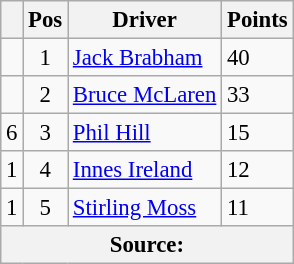<table class="wikitable" style="font-size: 95%;">
<tr>
<th></th>
<th>Pos</th>
<th>Driver</th>
<th>Points</th>
</tr>
<tr>
<td align="left"></td>
<td align="center">1</td>
<td> <a href='#'>Jack Brabham</a></td>
<td align=left>40</td>
</tr>
<tr>
<td align="left"></td>
<td align="center">2</td>
<td> <a href='#'>Bruce McLaren</a></td>
<td align=left>33</td>
</tr>
<tr>
<td align="left"> 6</td>
<td align="center">3</td>
<td> <a href='#'>Phil Hill</a></td>
<td align=left>15</td>
</tr>
<tr>
<td align="left"> 1</td>
<td align="center">4</td>
<td> <a href='#'>Innes Ireland</a></td>
<td align=left>12</td>
</tr>
<tr>
<td align="left"> 1</td>
<td align="center">5</td>
<td> <a href='#'>Stirling Moss</a></td>
<td align=left>11</td>
</tr>
<tr>
<th colspan=4>Source: </th>
</tr>
</table>
